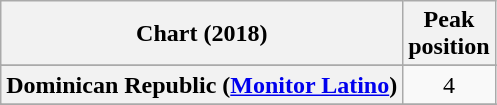<table class="wikitable sortable plainrowheaders" style="text-align:center">
<tr>
<th scope="col">Chart (2018)</th>
<th scope="col">Peak<br>position</th>
</tr>
<tr>
</tr>
<tr>
<th scope="row">Dominican Republic (<a href='#'>Monitor Latino</a>)</th>
<td>4</td>
</tr>
<tr>
</tr>
<tr>
</tr>
<tr>
</tr>
<tr>
</tr>
</table>
